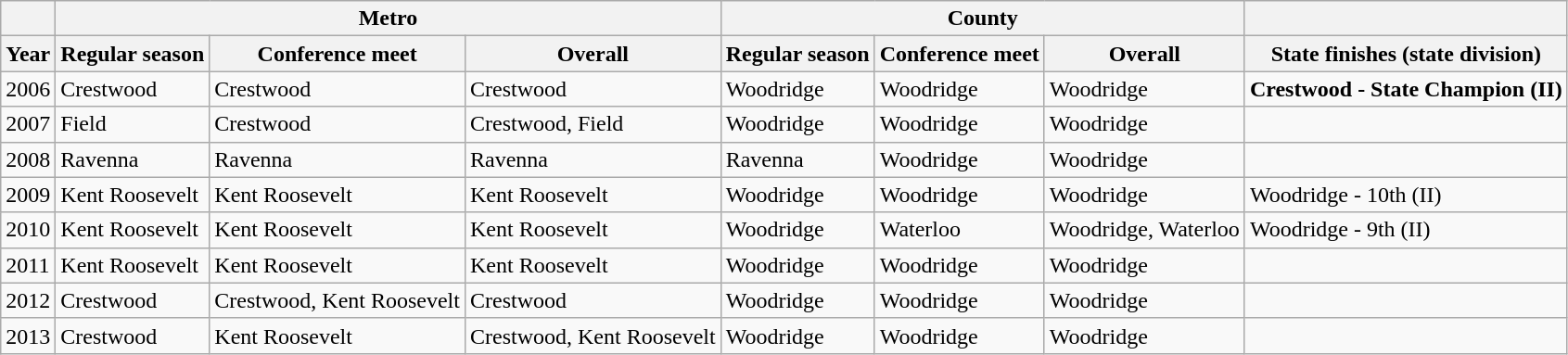<table class="wikitable">
<tr>
<th></th>
<th colspan=3>Metro</th>
<th colspan=3>County</th>
<th></th>
</tr>
<tr>
<th>Year</th>
<th>Regular season</th>
<th>Conference meet</th>
<th>Overall</th>
<th>Regular season</th>
<th>Conference meet</th>
<th>Overall</th>
<th>State finishes (state division)</th>
</tr>
<tr>
<td>2006</td>
<td>Crestwood</td>
<td>Crestwood</td>
<td>Crestwood</td>
<td>Woodridge</td>
<td>Woodridge</td>
<td>Woodridge</td>
<td><strong>Crestwood - State Champion (II)</strong></td>
</tr>
<tr>
<td>2007</td>
<td>Field</td>
<td>Crestwood</td>
<td>Crestwood, Field</td>
<td>Woodridge</td>
<td>Woodridge</td>
<td>Woodridge</td>
<td></td>
</tr>
<tr>
<td>2008</td>
<td>Ravenna</td>
<td>Ravenna</td>
<td>Ravenna</td>
<td>Ravenna</td>
<td>Woodridge</td>
<td>Woodridge</td>
<td></td>
</tr>
<tr>
<td>2009</td>
<td>Kent Roosevelt</td>
<td>Kent Roosevelt</td>
<td>Kent Roosevelt</td>
<td>Woodridge</td>
<td>Woodridge</td>
<td>Woodridge</td>
<td>Woodridge - 10th (II)</td>
</tr>
<tr>
<td>2010</td>
<td>Kent Roosevelt</td>
<td>Kent Roosevelt</td>
<td>Kent Roosevelt</td>
<td>Woodridge</td>
<td>Waterloo</td>
<td>Woodridge, Waterloo</td>
<td>Woodridge - 9th (II)</td>
</tr>
<tr>
<td>2011</td>
<td>Kent Roosevelt</td>
<td>Kent Roosevelt</td>
<td>Kent Roosevelt</td>
<td>Woodridge</td>
<td>Woodridge</td>
<td>Woodridge</td>
<td></td>
</tr>
<tr>
<td>2012</td>
<td>Crestwood</td>
<td>Crestwood, Kent Roosevelt</td>
<td>Crestwood</td>
<td>Woodridge</td>
<td>Woodridge</td>
<td>Woodridge</td>
<td></td>
</tr>
<tr>
<td>2013</td>
<td>Crestwood</td>
<td>Kent Roosevelt</td>
<td>Crestwood, Kent Roosevelt</td>
<td>Woodridge</td>
<td>Woodridge</td>
<td>Woodridge</td>
<td></td>
</tr>
</table>
